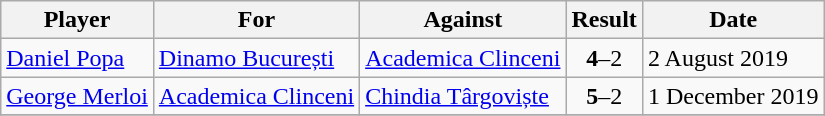<table class="wikitable sortable">
<tr>
<th>Player</th>
<th>For</th>
<th>Against</th>
<th>Result</th>
<th>Date</th>
</tr>
<tr>
<td> <a href='#'>Daniel Popa</a></td>
<td><a href='#'>Dinamo București</a></td>
<td><a href='#'>Academica Clinceni</a></td>
<td align=center><strong>4</strong>–2</td>
<td>2 August 2019</td>
</tr>
<tr>
<td> <a href='#'>George Merloi</a></td>
<td><a href='#'>Academica Clinceni</a></td>
<td><a href='#'>Chindia Târgoviște</a></td>
<td align=center><strong>5</strong>–2</td>
<td>1 December 2019</td>
</tr>
<tr>
</tr>
</table>
